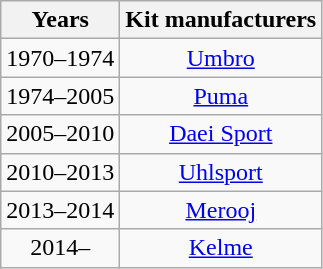<table class="wikitable" style="text-align: center">
<tr>
<th>Years</th>
<th>Kit manufacturers</th>
</tr>
<tr>
<td>1970–1974</td>
<td><a href='#'>Umbro</a></td>
</tr>
<tr>
<td>1974–2005</td>
<td><a href='#'>Puma</a></td>
</tr>
<tr>
<td>2005–2010</td>
<td><a href='#'>Daei Sport</a></td>
</tr>
<tr>
<td>2010–2013</td>
<td><a href='#'>Uhlsport</a></td>
</tr>
<tr>
<td>2013–2014</td>
<td><a href='#'>Merooj</a></td>
</tr>
<tr>
<td>2014–</td>
<td><a href='#'>Kelme</a></td>
</tr>
</table>
